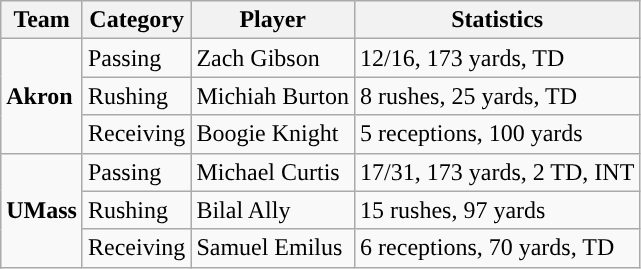<table class="wikitable" style="float: left;">
<tr>
<th>Team</th>
<th>Category</th>
<th>Player</th>
<th>Statistics</th>
</tr>
<tr>
<td rowspan=3><strong>Akron</strong></td>
<td>Passing</td>
<td>Zach Gibson</td>
<td>12/16, 173 yards, TD</td>
</tr>
<tr>
<td>Rushing</td>
<td>Michiah Burton</td>
<td>8 rushes, 25 yards, TD</td>
</tr>
<tr>
<td>Receiving</td>
<td>Boogie Knight</td>
<td>5 receptions, 100 yards</td>
</tr>
<tr>
<td rowspan=3><strong>UMass</strong></td>
<td>Passing</td>
<td>Michael Curtis</td>
<td>17/31, 173 yards, 2 TD, INT</td>
</tr>
<tr>
<td>Rushing</td>
<td>Bilal Ally</td>
<td>15 rushes, 97 yards</td>
</tr>
<tr>
<td>Receiving</td>
<td>Samuel Emilus</td>
<td>6 receptions, 70 yards, TD</td>
</tr>
</table>
